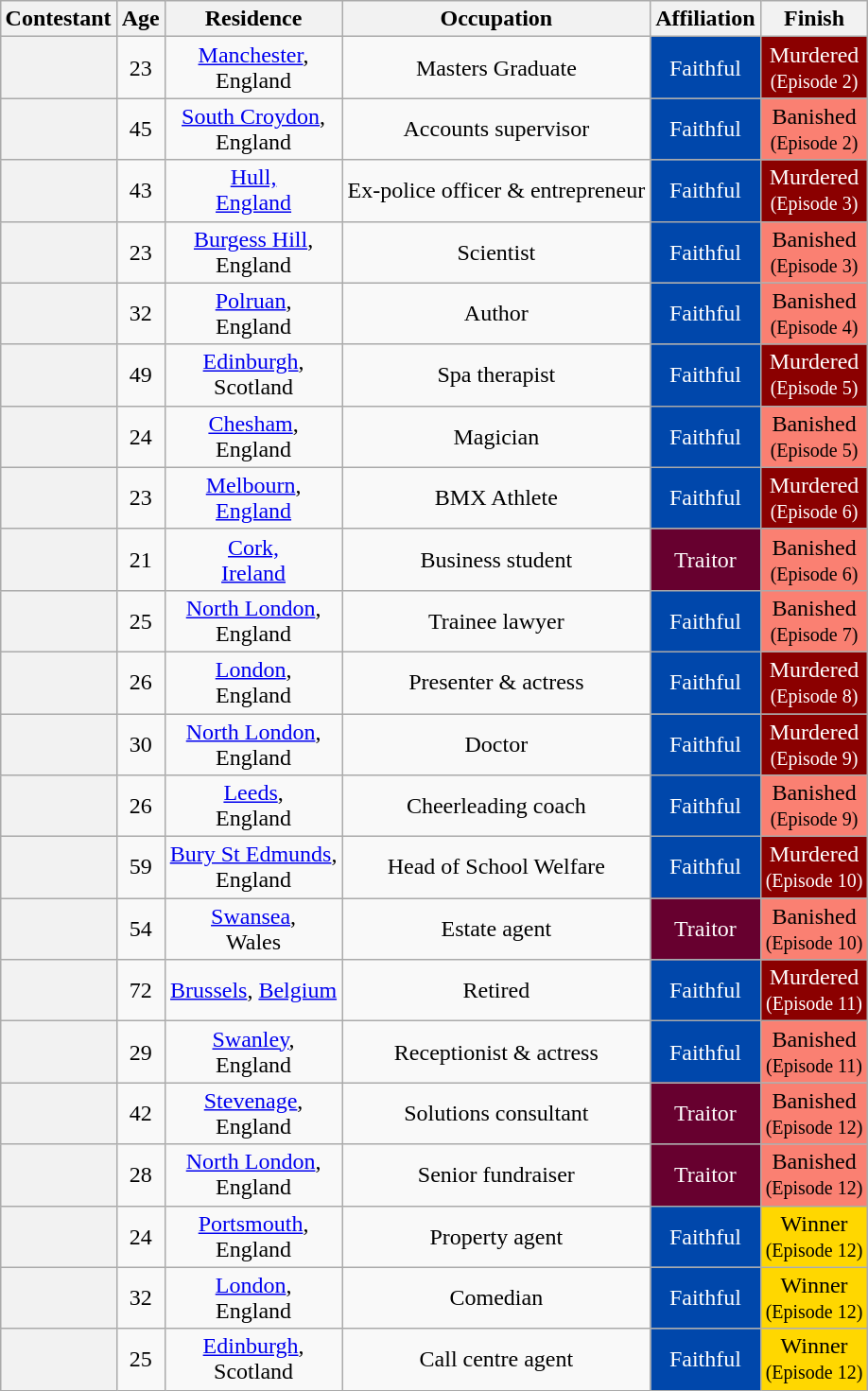<table class="wikitable sortable" style="margin:auto; text-align:center">
<tr>
<th scope="col">Contestant</th>
<th scope="col">Age</th>
<th scope="col">Residence</th>
<th scope="col">Occupation</th>
<th scope="col">Affiliation</th>
<th scope="col">Finish</th>
</tr>
<tr>
<th style="text-align:left"></th>
<td>23</td>
<td><a href='#'>Manchester</a>,<br>England</td>
<td>Masters Graduate</td>
<td bgcolor="#0047AB" span style="color:#FFFFFF">Faithful</td>
<td style="background:darkred; color:white">Murdered<br><small>(Episode 2)</small></td>
</tr>
<tr>
<th style="text-align:left"></th>
<td>45</td>
<td><a href='#'>South Croydon</a>,<br>England</td>
<td>Accounts supervisor</td>
<td bgcolor="#0047AB" span style="color:#FFFFFF">Faithful</td>
<td style="background:salmon">Banished<br><small>(Episode 2)</small></td>
</tr>
<tr>
<th style="text-align:left"></th>
<td>43</td>
<td><a href='#'>Hull,<br>England</a></td>
<td>Ex-police officer & entrepreneur</td>
<td bgcolor="#0047AB" span style="color:#FFFFFF">Faithful</td>
<td style="background:darkred; color:white">Murdered<br><small>(Episode 3)</small></td>
</tr>
<tr>
<th style="text-align:left"></th>
<td>23</td>
<td><a href='#'>Burgess Hill</a>,<br>England</td>
<td>Scientist</td>
<td bgcolor="#0047AB" span style="color:#FFFFFF">Faithful</td>
<td style="background:salmon">Banished<br><small>(Episode 3)</small></td>
</tr>
<tr>
<th style="text-align:left"></th>
<td>32</td>
<td><a href='#'>Polruan</a>,<br>England</td>
<td>Author</td>
<td bgcolor="#0047AB" span style="color:#FFFFFF">Faithful</td>
<td style="background:salmon">Banished<br><small>(Episode 4)</small></td>
</tr>
<tr>
<th style="text-align:left"></th>
<td>49</td>
<td><a href='#'>Edinburgh</a>,<br>Scotland</td>
<td>Spa therapist</td>
<td bgcolor="#0047AB" span style="color:#FFFFFF">Faithful</td>
<td style="background:darkred; color:white">Murdered<br><small>(Episode 5)</small></td>
</tr>
<tr>
<th style="text-align:left"></th>
<td>24</td>
<td><a href='#'>Chesham</a>,<br>England</td>
<td>Magician</td>
<td bgcolor="#0047AB" span style="color:#FFFFFF">Faithful</td>
<td style="background:salmon">Banished<br><small>(Episode 5)</small></td>
</tr>
<tr>
<th style="text-align:left"></th>
<td>23</td>
<td><a href='#'>Melbourn</a>,<br><a href='#'>England</a></td>
<td>BMX Athlete</td>
<td bgcolor="#0047AB" span style="color:#FFFFFF">Faithful</td>
<td style="background:darkred; color:white">Murdered<br><small>(Episode 6)</small></td>
</tr>
<tr>
<th style="text-align:left"></th>
<td>21</td>
<td><a href='#'>Cork,<br>Ireland</a></td>
<td>Business student</td>
<td bgcolor="#67002F" span style="color:#FFFFFF">Traitor</td>
<td style="background:salmon">Banished<br><small>(Episode 6)</small></td>
</tr>
<tr>
<th style="text-align:left"></th>
<td>25</td>
<td><a href='#'>North London</a>,<br>England</td>
<td>Trainee lawyer</td>
<td bgcolor="#0047AB" span style="color:#FFFFFF">Faithful</td>
<td style="background:salmon">Banished<br><small>(Episode 7)</small></td>
</tr>
<tr>
<th style="text-align:left"></th>
<td>26</td>
<td><a href='#'>London</a>,<br>England</td>
<td>Presenter & actress</td>
<td bgcolor="#0047AB" span style="color:#FFFFFF">Faithful</td>
<td style="background:darkred; color:white">Murdered<br><small>(Episode 8)</small></td>
</tr>
<tr>
<th style="text-align:left"></th>
<td>30</td>
<td><a href='#'>North London</a>,<br>England</td>
<td>Doctor</td>
<td bgcolor="#0047AB" span style="color:#FFFFFF">Faithful</td>
<td style="background:darkred; color:white">Murdered<br><small>(Episode 9)</small></td>
</tr>
<tr>
<th style="text-align:left"></th>
<td>26</td>
<td><a href='#'>Leeds</a>,<br>England</td>
<td>Cheerleading coach</td>
<td bgcolor="#0047AB" span style="color:#FFFFFF">Faithful</td>
<td style="background:salmon">Banished<br><small>(Episode 9)</small></td>
</tr>
<tr>
<th style="text-align:left"></th>
<td>59</td>
<td><a href='#'>Bury St Edmunds</a>,<br>England</td>
<td>Head of School Welfare</td>
<td bgcolor="#0047AB" span style="color:#FFFFFF">Faithful</td>
<td style="background:darkred; color:white">Murdered<br><small>(Episode 10)</small></td>
</tr>
<tr>
<th style="text-align:left"></th>
<td>54</td>
<td><a href='#'>Swansea</a>,<br>Wales</td>
<td>Estate agent</td>
<td bgcolor="#67002F" span style="color:#FFFFFF">Traitor</td>
<td style="background:salmon">Banished<br><small>(Episode 10)</small></td>
</tr>
<tr>
<th style="text-align:left"></th>
<td>72</td>
<td><a href='#'>Brussels</a>, <a href='#'>Belgium</a></td>
<td>Retired</td>
<td bgcolor="#0047AB" span style="color:#FFFFFF">Faithful</td>
<td style="background:darkred; color:white">Murdered<br><small>(Episode 11)</small></td>
</tr>
<tr>
<th style="text-align:left"></th>
<td>29</td>
<td><a href='#'>Swanley</a>,<br>England</td>
<td>Receptionist & actress</td>
<td bgcolor="#0047AB" span style="color:#FFFFFF">Faithful</td>
<td style="background:salmon">Banished<br><small>(Episode 11)</small></td>
</tr>
<tr>
<th style="text-align:left"></th>
<td>42</td>
<td><a href='#'>Stevenage</a>,<br>England</td>
<td>Solutions consultant</td>
<td bgcolor="#67002F" span style="color:#FFFFFF">Traitor</td>
<td style="background:salmon">Banished<br><small>(Episode 12)</small></td>
</tr>
<tr>
<th style="text-align:left"></th>
<td>28</td>
<td><a href='#'>North London</a>,<br>England</td>
<td>Senior fundraiser</td>
<td bgcolor="#67002F" span style="color:#FFFFFF">Traitor</td>
<td style="background:salmon">Banished<br><small>(Episode 12)</small></td>
</tr>
<tr>
<th style="text-align:left"></th>
<td>24</td>
<td><a href='#'>Portsmouth</a>,<br>England</td>
<td>Property agent</td>
<td bgcolor="#0047AB" span style="color:#FFFFFF">Faithful</td>
<td style="background:gold">Winner<br><small>(Episode 12)</small></td>
</tr>
<tr>
<th style="text-align:left"></th>
<td>32</td>
<td><a href='#'>London</a>,<br>England</td>
<td>Comedian</td>
<td bgcolor="#0047AB" span style="color:#FFFFFF">Faithful</td>
<td style="background:gold">Winner<br><small>(Episode 12)</small></td>
</tr>
<tr>
<th style="text-align:left"></th>
<td>25</td>
<td><a href='#'>Edinburgh</a>,<br>Scotland</td>
<td>Call centre agent</td>
<td bgcolor="#0047AB" span style="color:#FFFFFF">Faithful</td>
<td style="background:gold">Winner<br><small>(Episode 12)</small></td>
</tr>
</table>
